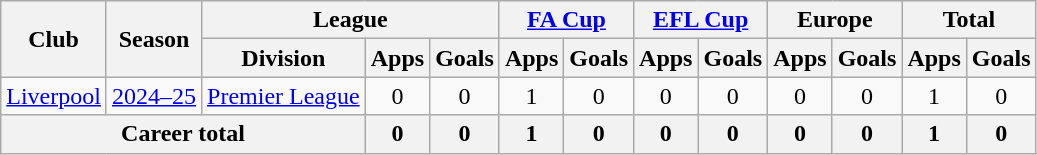<table class="wikitable" style="text-align:center">
<tr>
<th rowspan="2">Club</th>
<th rowspan="2">Season</th>
<th colspan="3">League</th>
<th colspan="2"><a href='#'>FA Cup</a></th>
<th colspan="2"><a href='#'>EFL Cup</a></th>
<th colspan="2">Europe</th>
<th colspan="2">Total</th>
</tr>
<tr>
<th>Division</th>
<th>Apps</th>
<th>Goals</th>
<th>Apps</th>
<th>Goals</th>
<th>Apps</th>
<th>Goals</th>
<th>Apps</th>
<th>Goals</th>
<th>Apps</th>
<th>Goals</th>
</tr>
<tr>
<td><a href='#'>Liverpool</a></td>
<td><a href='#'>2024–25</a></td>
<td><a href='#'>Premier League</a></td>
<td>0</td>
<td>0</td>
<td>1</td>
<td>0</td>
<td>0</td>
<td>0</td>
<td>0</td>
<td>0</td>
<td>1</td>
<td>0</td>
</tr>
<tr>
<th colspan="3">Career total</th>
<th>0</th>
<th>0</th>
<th>1</th>
<th>0</th>
<th>0</th>
<th>0</th>
<th>0</th>
<th>0</th>
<th>1</th>
<th>0</th>
</tr>
</table>
